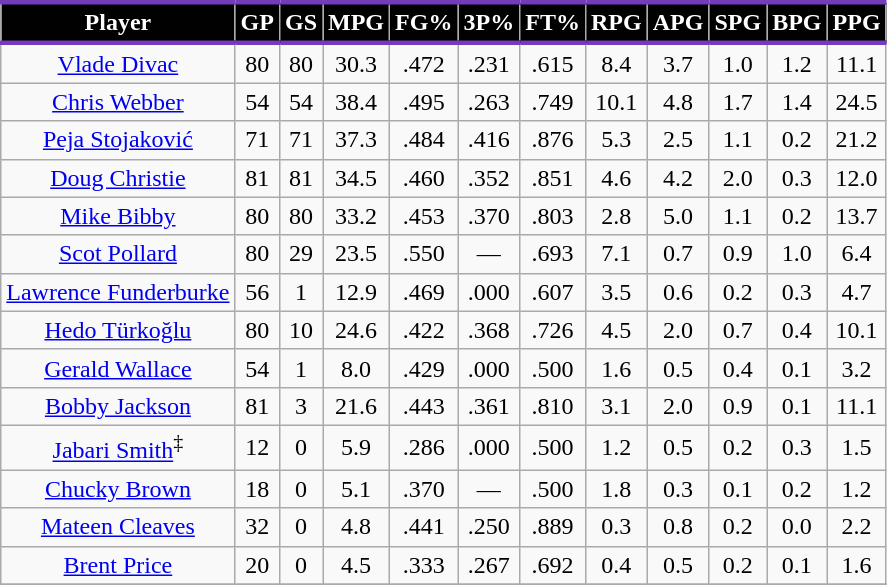<table class="wikitable sortable" style="text-align:right;">
<tr>
<th style="background:#010101; color:#FFFFFF; border-top:#753BBD 3px solid; border-bottom:#753BBD 3px solid;">Player</th>
<th style="background:#010101; color:#FFFFFF; border-top:#753BBD 3px solid; border-bottom:#753BBD 3px solid;">GP</th>
<th style="background:#010101; color:#FFFFFF; border-top:#753BBD 3px solid; border-bottom:#753BBD 3px solid;">GS</th>
<th style="background:#010101; color:#FFFFFF; border-top:#753BBD 3px solid; border-bottom:#753BBD 3px solid;">MPG</th>
<th style="background:#010101; color:#FFFFFF; border-top:#753BBD 3px solid; border-bottom:#753BBD 3px solid;">FG%</th>
<th style="background:#010101; color:#FFFFFF; border-top:#753BBD 3px solid; border-bottom:#753BBD 3px solid;">3P%</th>
<th style="background:#010101; color:#FFFFFF; border-top:#753BBD 3px solid; border-bottom:#753BBD 3px solid;">FT%</th>
<th style="background:#010101; color:#FFFFFF; border-top:#753BBD 3px solid; border-bottom:#753BBD 3px solid;">RPG</th>
<th style="background:#010101; color:#FFFFFF; border-top:#753BBD 3px solid; border-bottom:#753BBD 3px solid;">APG</th>
<th style="background:#010101; color:#FFFFFF; border-top:#753BBD 3px solid; border-bottom:#753BBD 3px solid;">SPG</th>
<th style="background:#010101; color:#FFFFFF; border-top:#753BBD 3px solid; border-bottom:#753BBD 3px solid;">BPG</th>
<th style="background:#010101; color:#FFFFFF; border-top:#753BBD 3px solid; border-bottom:#753BBD 3px solid;">PPG</th>
</tr>
<tr align="center">
<td><a href='#'>Vlade Divac</a></td>
<td>80</td>
<td>80</td>
<td>30.3</td>
<td>.472</td>
<td>.231</td>
<td>.615</td>
<td>8.4</td>
<td>3.7</td>
<td>1.0</td>
<td>1.2</td>
<td>11.1</td>
</tr>
<tr align="center">
<td><a href='#'>Chris Webber</a></td>
<td>54</td>
<td>54</td>
<td>38.4</td>
<td>.495</td>
<td>.263</td>
<td>.749</td>
<td>10.1</td>
<td>4.8</td>
<td>1.7</td>
<td>1.4</td>
<td>24.5</td>
</tr>
<tr align="center">
<td><a href='#'>Peja Stojaković</a></td>
<td>71</td>
<td>71</td>
<td>37.3</td>
<td>.484</td>
<td>.416</td>
<td>.876</td>
<td>5.3</td>
<td>2.5</td>
<td>1.1</td>
<td>0.2</td>
<td>21.2</td>
</tr>
<tr align="center">
<td><a href='#'>Doug Christie</a></td>
<td>81</td>
<td>81</td>
<td>34.5</td>
<td>.460</td>
<td>.352</td>
<td>.851</td>
<td>4.6</td>
<td>4.2</td>
<td>2.0</td>
<td>0.3</td>
<td>12.0</td>
</tr>
<tr align="center">
<td><a href='#'>Mike Bibby</a></td>
<td>80</td>
<td>80</td>
<td>33.2</td>
<td>.453</td>
<td>.370</td>
<td>.803</td>
<td>2.8</td>
<td>5.0</td>
<td>1.1</td>
<td>0.2</td>
<td>13.7</td>
</tr>
<tr align="center">
<td><a href='#'>Scot Pollard</a></td>
<td>80</td>
<td>29</td>
<td>23.5</td>
<td>.550</td>
<td>—</td>
<td>.693</td>
<td>7.1</td>
<td>0.7</td>
<td>0.9</td>
<td>1.0</td>
<td>6.4</td>
</tr>
<tr align="center">
<td><a href='#'>Lawrence Funderburke</a></td>
<td>56</td>
<td>1</td>
<td>12.9</td>
<td>.469</td>
<td>.000</td>
<td>.607</td>
<td>3.5</td>
<td>0.6</td>
<td>0.2</td>
<td>0.3</td>
<td>4.7</td>
</tr>
<tr align="center">
<td><a href='#'>Hedo Türkoğlu</a></td>
<td>80</td>
<td>10</td>
<td>24.6</td>
<td>.422</td>
<td>.368</td>
<td>.726</td>
<td>4.5</td>
<td>2.0</td>
<td>0.7</td>
<td>0.4</td>
<td>10.1</td>
</tr>
<tr align="center">
<td><a href='#'>Gerald Wallace</a></td>
<td>54</td>
<td>1</td>
<td>8.0</td>
<td>.429</td>
<td>.000</td>
<td>.500</td>
<td>1.6</td>
<td>0.5</td>
<td>0.4</td>
<td>0.1</td>
<td>3.2</td>
</tr>
<tr align="center">
<td><a href='#'>Bobby Jackson</a></td>
<td>81</td>
<td>3</td>
<td>21.6</td>
<td>.443</td>
<td>.361</td>
<td>.810</td>
<td>3.1</td>
<td>2.0</td>
<td>0.9</td>
<td>0.1</td>
<td>11.1</td>
</tr>
<tr align="center">
<td><a href='#'>Jabari Smith</a><sup>‡</sup></td>
<td>12</td>
<td>0</td>
<td>5.9</td>
<td>.286</td>
<td>.000</td>
<td>.500</td>
<td>1.2</td>
<td>0.5</td>
<td>0.2</td>
<td>0.3</td>
<td>1.5</td>
</tr>
<tr align="center">
<td><a href='#'>Chucky Brown</a></td>
<td>18</td>
<td>0</td>
<td>5.1</td>
<td>.370</td>
<td>—</td>
<td>.500</td>
<td>1.8</td>
<td>0.3</td>
<td>0.1</td>
<td>0.2</td>
<td>1.2</td>
</tr>
<tr align="center">
<td><a href='#'>Mateen Cleaves</a></td>
<td>32</td>
<td>0</td>
<td>4.8</td>
<td>.441</td>
<td>.250</td>
<td>.889</td>
<td>0.3</td>
<td>0.8</td>
<td>0.2</td>
<td>0.0</td>
<td>2.2</td>
</tr>
<tr align="center">
<td><a href='#'>Brent Price</a></td>
<td>20</td>
<td>0</td>
<td>4.5</td>
<td>.333</td>
<td>.267</td>
<td>.692</td>
<td>0.4</td>
<td>0.5</td>
<td>0.2</td>
<td>0.1</td>
<td>1.6</td>
</tr>
<tr align="center">
</tr>
<tr>
</tr>
</table>
